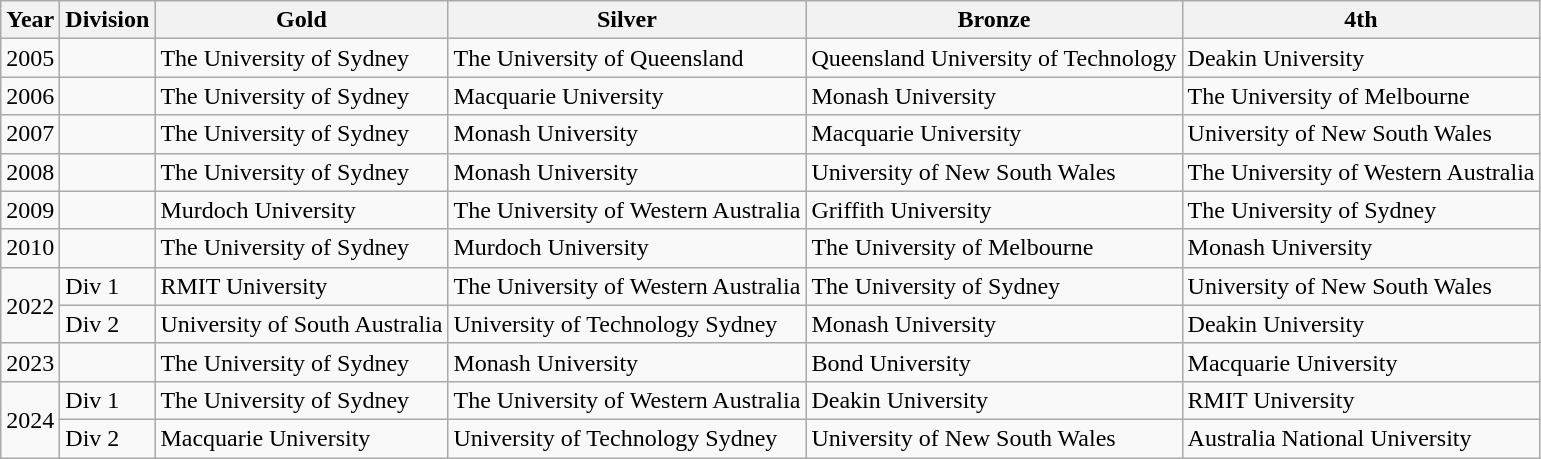<table class="wikitable">
<tr>
<th>Year</th>
<th>Division</th>
<th>Gold</th>
<th>Silver</th>
<th>Bronze</th>
<th>4th</th>
</tr>
<tr>
<td>2005</td>
<td></td>
<td>The University of Sydney</td>
<td>The University of Queensland</td>
<td>Queensland University of Technology</td>
<td>Deakin University</td>
</tr>
<tr>
<td>2006</td>
<td></td>
<td>The University of Sydney</td>
<td>Macquarie University</td>
<td>Monash University</td>
<td>The University of Melbourne</td>
</tr>
<tr>
<td>2007</td>
<td></td>
<td>The University of Sydney</td>
<td>Monash University</td>
<td>Macquarie University</td>
<td>University of New South Wales</td>
</tr>
<tr>
<td>2008</td>
<td></td>
<td>The University of Sydney</td>
<td>Monash University</td>
<td>University of New South Wales</td>
<td>The University of Western Australia</td>
</tr>
<tr>
<td>2009</td>
<td></td>
<td>Murdoch University</td>
<td>The University of Western Australia</td>
<td>Griffith University</td>
<td>The University of Sydney</td>
</tr>
<tr>
<td>2010</td>
<td></td>
<td>The University of Sydney</td>
<td>Murdoch University</td>
<td>The University of Melbourne</td>
<td>Monash University</td>
</tr>
<tr>
<td rowspan="2">2022</td>
<td>Div 1</td>
<td>RMIT University</td>
<td>The University of Western Australia</td>
<td>The University of Sydney</td>
<td>University of New South Wales</td>
</tr>
<tr>
<td>Div 2</td>
<td>University of South Australia</td>
<td>University of Technology Sydney</td>
<td>Monash University</td>
<td>Deakin University</td>
</tr>
<tr>
<td>2023</td>
<td></td>
<td>The University of Sydney</td>
<td>Monash University</td>
<td>Bond University</td>
<td>Macquarie University</td>
</tr>
<tr>
<td rowspan="2">2024</td>
<td>Div 1</td>
<td>The University of Sydney</td>
<td>The University of Western Australia</td>
<td>Deakin University</td>
<td>RMIT University</td>
</tr>
<tr>
<td>Div 2</td>
<td>Macquarie University</td>
<td>University of Technology Sydney</td>
<td>University of New South Wales</td>
<td>Australia National University</td>
</tr>
</table>
